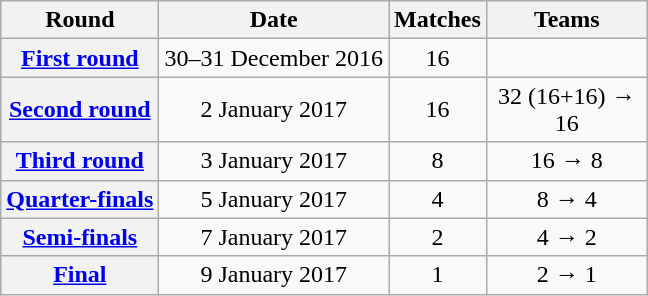<table class="wikitable" style="text-align: center">
<tr>
<th>Round</th>
<th>Date</th>
<th>Matches</th>
<th style="width:100px;">Teams</th>
</tr>
<tr>
<th><a href='#'>First round</a></th>
<td>30–31 December 2016</td>
<td>16</td>
<td></td>
</tr>
<tr>
<th><a href='#'>Second round</a></th>
<td>2 January 2017</td>
<td>16</td>
<td>32 (16+16) → 16</td>
</tr>
<tr>
<th><a href='#'>Third round</a></th>
<td>3 January 2017</td>
<td>8</td>
<td>16 → 8</td>
</tr>
<tr>
<th><a href='#'>Quarter-finals</a></th>
<td>5 January 2017</td>
<td>4</td>
<td>8 → 4</td>
</tr>
<tr>
<th><a href='#'>Semi-finals</a></th>
<td>7 January 2017</td>
<td>2</td>
<td>4 → 2</td>
</tr>
<tr>
<th><a href='#'>Final</a></th>
<td>9 January 2017</td>
<td>1</td>
<td>2 → 1</td>
</tr>
</table>
